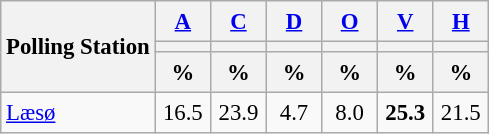<table class="wikitable sortable" style="text-align:right; font-size:95%; line-height:20px;">
<tr>
<th rowspan="3">Polling Station</th>
<th width=30px class=unsortable><a href='#'>A</a></th>
<th width=30px class=unsortable><a href='#'>C</a></th>
<th width=30px class=unsortable><a href='#'>D</a></th>
<th width=30px class=unsortable><a href='#'>O</a></th>
<th width=30px class=unsortable><a href='#'>V</a></th>
<th width=30px class=unsortable><a href='#'>H</a></th>
</tr>
<tr>
<th style=background:></th>
<th style=background:></th>
<th style=background:></th>
<th style=background:></th>
<th style=background:></th>
<th style=background:></th>
</tr>
<tr>
<th align=center data-sort-type=number>%</th>
<th align=center data-sort-type=number>%</th>
<th align=center data-sort-type=number>%</th>
<th align=center data-sort-type=number>%</th>
<th align=center data-sort-type=number>%</th>
<th align=center data-sort-type=number>%</th>
</tr>
<tr>
<td align=left><a href='#'>Læsø</a></td>
<td align=center>16.5</td>
<td align=center>23.9</td>
<td align=center>4.7</td>
<td align=center>8.0</td>
<td align=center ><strong>25.3</strong></td>
<td align=center>21.5</td>
</tr>
</table>
